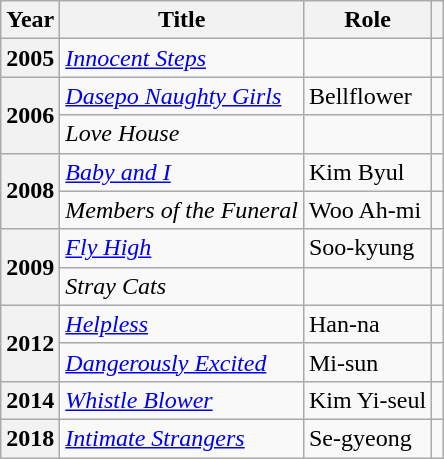<table class="wikitable plainrowheaders sortable">
<tr>
<th scope="col">Year</th>
<th scope="col">Title</th>
<th scope="col">Role</th>
<th scope="col" class="unsortable"></th>
</tr>
<tr>
<th scope="row">2005</th>
<td><em><a href='#'>Innocent Steps</a></em></td>
<td></td>
<td style="text-align:center"></td>
</tr>
<tr>
<th scope="row" rowspan="2">2006</th>
<td><em><a href='#'>Dasepo Naughty Girls</a></em></td>
<td>Bellflower</td>
<td style="text-align:center"></td>
</tr>
<tr>
<td><em>Love House</em></td>
<td></td>
<td style="text-align:center"></td>
</tr>
<tr>
<th scope="row" rowspan="2">2008</th>
<td><em><a href='#'>Baby and I</a></em></td>
<td>Kim Byul</td>
<td style="text-align:center"></td>
</tr>
<tr>
<td><em>Members of the Funeral</em></td>
<td>Woo Ah-mi</td>
<td style="text-align:center"></td>
</tr>
<tr>
<th scope="row" rowspan="2">2009</th>
<td><em><a href='#'>Fly High</a></em></td>
<td>Soo-kyung</td>
<td style="text-align:center"></td>
</tr>
<tr>
<td><em>Stray Cats</em></td>
<td></td>
<td style="text-align:center"></td>
</tr>
<tr>
<th scope="row" rowspan="2">2012</th>
<td><em><a href='#'>Helpless</a></em></td>
<td>Han-na</td>
<td style="text-align:center"></td>
</tr>
<tr>
<td><em><a href='#'>Dangerously Excited</a></em></td>
<td>Mi-sun</td>
<td style="text-align:center"></td>
</tr>
<tr>
<th scope="row">2014</th>
<td><em><a href='#'>Whistle Blower</a></em></td>
<td>Kim Yi-seul</td>
<td style="text-align:center"></td>
</tr>
<tr>
<th scope="row">2018</th>
<td><em><a href='#'>Intimate Strangers</a></em></td>
<td>Se-gyeong</td>
<td style="text-align:center"></td>
</tr>
</table>
